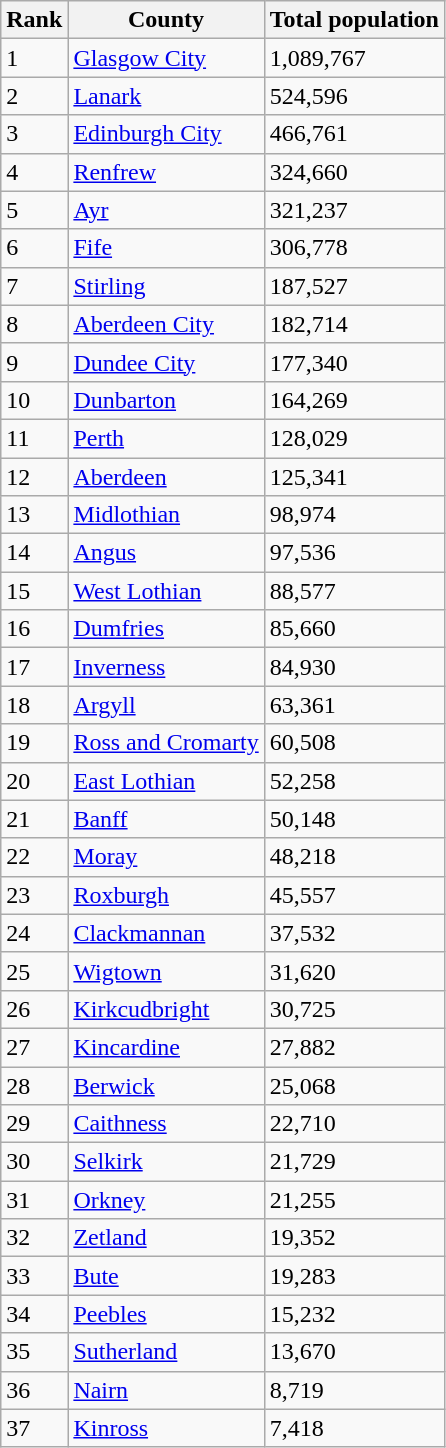<table class="wikitable">
<tr>
<th>Rank</th>
<th>County</th>
<th>Total population</th>
</tr>
<tr>
<td>1</td>
<td><a href='#'>Glasgow City</a></td>
<td>1,089,767</td>
</tr>
<tr>
<td>2</td>
<td><a href='#'>Lanark</a></td>
<td>524,596</td>
</tr>
<tr>
<td>3</td>
<td><a href='#'>Edinburgh City</a></td>
<td>466,761</td>
</tr>
<tr>
<td>4</td>
<td><a href='#'>Renfrew</a></td>
<td>324,660</td>
</tr>
<tr>
<td>5</td>
<td><a href='#'>Ayr</a></td>
<td>321,237</td>
</tr>
<tr>
<td>6</td>
<td><a href='#'>Fife</a></td>
<td>306,778</td>
</tr>
<tr>
<td>7</td>
<td><a href='#'>Stirling</a></td>
<td>187,527</td>
</tr>
<tr>
<td>8</td>
<td><a href='#'>Aberdeen City</a></td>
<td>182,714</td>
</tr>
<tr>
<td>9</td>
<td><a href='#'>Dundee City</a></td>
<td>177,340</td>
</tr>
<tr>
<td>10</td>
<td><a href='#'>Dunbarton</a></td>
<td>164,269</td>
</tr>
<tr>
<td>11</td>
<td><a href='#'>Perth</a></td>
<td>128,029</td>
</tr>
<tr>
<td>12</td>
<td><a href='#'>Aberdeen</a></td>
<td>125,341</td>
</tr>
<tr>
<td>13</td>
<td><a href='#'>Midlothian</a></td>
<td>98,974</td>
</tr>
<tr>
<td>14</td>
<td><a href='#'>Angus</a></td>
<td>97,536</td>
</tr>
<tr>
<td>15</td>
<td><a href='#'>West Lothian</a></td>
<td>88,577</td>
</tr>
<tr>
<td>16</td>
<td><a href='#'>Dumfries</a></td>
<td>85,660</td>
</tr>
<tr>
<td>17</td>
<td><a href='#'>Inverness</a></td>
<td>84,930</td>
</tr>
<tr>
<td>18</td>
<td><a href='#'>Argyll</a></td>
<td>63,361</td>
</tr>
<tr>
<td>19</td>
<td><a href='#'>Ross and Cromarty</a></td>
<td>60,508</td>
</tr>
<tr>
<td>20</td>
<td><a href='#'>East Lothian</a></td>
<td>52,258</td>
</tr>
<tr>
<td>21</td>
<td><a href='#'>Banff</a></td>
<td>50,148</td>
</tr>
<tr>
<td>22</td>
<td><a href='#'>Moray</a></td>
<td>48,218</td>
</tr>
<tr>
<td>23</td>
<td><a href='#'>Roxburgh</a></td>
<td>45,557</td>
</tr>
<tr>
<td>24</td>
<td><a href='#'>Clackmannan</a></td>
<td>37,532</td>
</tr>
<tr>
<td>25</td>
<td><a href='#'>Wigtown</a></td>
<td>31,620</td>
</tr>
<tr>
<td>26</td>
<td><a href='#'>Kirkcudbright</a></td>
<td>30,725</td>
</tr>
<tr>
<td>27</td>
<td><a href='#'>Kincardine</a></td>
<td>27,882</td>
</tr>
<tr>
<td>28</td>
<td><a href='#'>Berwick</a></td>
<td>25,068</td>
</tr>
<tr>
<td>29</td>
<td><a href='#'>Caithness</a></td>
<td>22,710</td>
</tr>
<tr>
<td>30</td>
<td><a href='#'>Selkirk</a></td>
<td>21,729</td>
</tr>
<tr>
<td>31</td>
<td><a href='#'>Orkney</a></td>
<td>21,255</td>
</tr>
<tr>
<td>32</td>
<td><a href='#'>Zetland</a></td>
<td>19,352</td>
</tr>
<tr>
<td>33</td>
<td><a href='#'>Bute</a></td>
<td>19,283</td>
</tr>
<tr>
<td>34</td>
<td><a href='#'>Peebles</a></td>
<td>15,232</td>
</tr>
<tr>
<td>35</td>
<td><a href='#'>Sutherland</a></td>
<td>13,670</td>
</tr>
<tr>
<td>36</td>
<td><a href='#'>Nairn</a></td>
<td>8,719</td>
</tr>
<tr>
<td>37</td>
<td><a href='#'>Kinross</a></td>
<td>7,418</td>
</tr>
</table>
